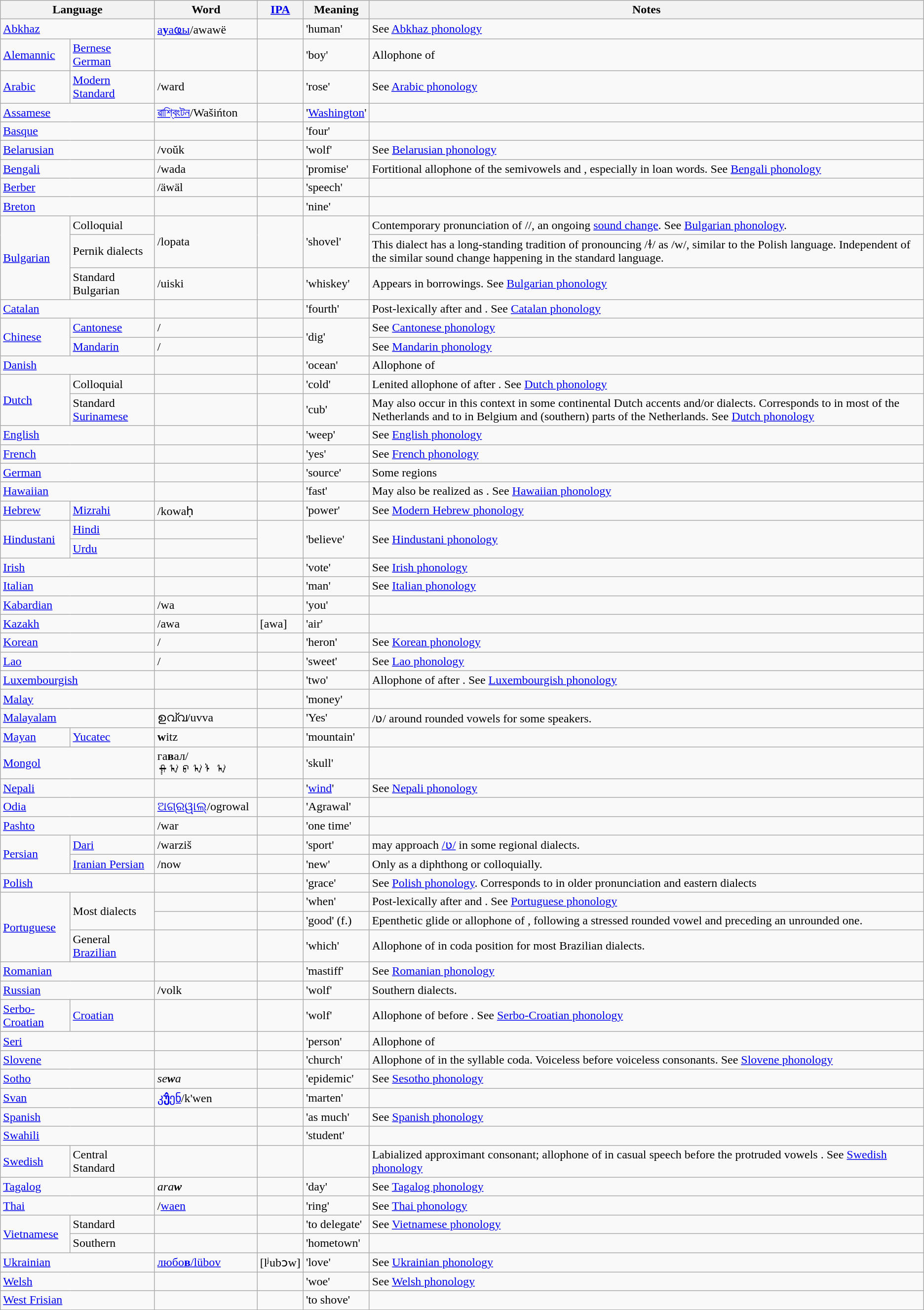<table class="wikitable">
<tr>
<th colspan=2>Language</th>
<th>Word</th>
<th><a href='#'>IPA</a></th>
<th>Meaning</th>
<th>Notes</th>
</tr>
<tr>
<td colspan=2><a href='#'>Abkhaz</a></td>
<td><a href='#'>а<strong>у</strong>аҩы</a>/awawë</td>
<td></td>
<td>'human'</td>
<td>See <a href='#'>Abkhaz phonology</a></td>
</tr>
<tr>
<td><a href='#'>Alemannic</a></td>
<td><a href='#'>Bernese German</a></td>
<td></td>
<td></td>
<td>'boy'</td>
<td>Allophone of </td>
</tr>
<tr>
<td><a href='#'>Arabic</a></td>
<td><a href='#'>Modern Standard</a></td>
<td>/ward</td>
<td></td>
<td>'rose'</td>
<td>See <a href='#'>Arabic phonology</a></td>
</tr>
<tr>
<td colspan="2"><a href='#'>Assamese</a></td>
<td><a href='#'>ৱাশ্বিংটন</a>/Wašińton</td>
<td></td>
<td>'<a href='#'>Washington</a>'</td>
<td></td>
</tr>
<tr>
<td colspan=2><a href='#'>Basque</a></td>
<td></td>
<td></td>
<td>'four'</td>
<td></td>
</tr>
<tr>
<td colspan=2><a href='#'>Belarusian</a></td>
<td>/voŭk</td>
<td></td>
<td>'wolf'</td>
<td>See <a href='#'>Belarusian phonology</a></td>
</tr>
<tr>
<td colspan=2><a href='#'>Bengali</a></td>
<td>/wada</td>
<td></td>
<td>'promise'</td>
<td>Fortitional allophone of the semivowels  and , especially in loan words. See <a href='#'>Bengali phonology</a></td>
</tr>
<tr>
<td colspan="2"><a href='#'>Berber</a></td>
<td>/äwäl</td>
<td></td>
<td>'speech'</td>
<td></td>
</tr>
<tr>
<td colspan="2"><a href='#'>Breton</a></td>
<td></td>
<td></td>
<td>'nine'</td>
</tr>
<tr>
<td rowspan=3><a href='#'>Bulgarian</a></td>
<td>Colloquial</td>
<td rowspan=2>/lopata</td>
<td rowspan=2></td>
<td rowspan=2>'shovel'</td>
<td>Contemporary pronunciation of //, an ongoing <a href='#'>sound change</a>. See <a href='#'>Bulgarian phonology</a>.</td>
</tr>
<tr>
<td>Pernik dialects</td>
<td>This dialect has a long-standing tradition of pronouncing /ɫ/ as /w/, similar to the Polish language. Independent of the similar sound change happening in the standard language.</td>
</tr>
<tr>
<td>Standard Bulgarian</td>
<td>/uiski</td>
<td></td>
<td>'whiskey'</td>
<td>Appears in borrowings. See <a href='#'>Bulgarian phonology</a></td>
</tr>
<tr>
<td colspan=2><a href='#'>Catalan</a></td>
<td></td>
<td></td>
<td>'fourth'</td>
<td>Post-lexically after  and . See <a href='#'>Catalan phonology</a></td>
</tr>
<tr>
<td rowspan=2><a href='#'>Chinese</a></td>
<td><a href='#'>Cantonese</a></td>
<td>/</td>
<td></td>
<td rowspan=2>'dig'</td>
<td>See <a href='#'>Cantonese phonology</a></td>
</tr>
<tr>
<td><a href='#'>Mandarin</a></td>
<td>/</td>
<td></td>
<td>See <a href='#'>Mandarin phonology</a></td>
</tr>
<tr>
<td colspan=2><a href='#'>Danish</a></td>
<td></td>
<td></td>
<td>'ocean'</td>
<td>Allophone of </td>
</tr>
<tr>
<td rowspan=2><a href='#'>Dutch</a></td>
<td>Colloquial</td>
<td></td>
<td></td>
<td>'cold'</td>
<td>Lenited allophone of  after . See <a href='#'>Dutch phonology</a></td>
</tr>
<tr>
<td>Standard <a href='#'>Surinamese</a></td>
<td></td>
<td></td>
<td>'cub'</td>
<td>May also occur in this context in some continental Dutch accents and/or dialects. Corresponds to  in most of the Netherlands and to  in Belgium and (southern) parts of the Netherlands. See <a href='#'>Dutch phonology</a></td>
</tr>
<tr>
<td colspan=2><a href='#'>English</a></td>
<td></td>
<td></td>
<td>'weep'</td>
<td>See <a href='#'>English phonology</a></td>
</tr>
<tr>
<td colspan=2><a href='#'>French</a></td>
<td></td>
<td></td>
<td>'yes'</td>
<td>See <a href='#'>French phonology</a></td>
</tr>
<tr>
<td colspan=2><a href='#'>German</a></td>
<td></td>
<td></td>
<td>'source'</td>
<td>Some regions </td>
</tr>
<tr>
<td colspan=2><a href='#'>Hawaiian</a></td>
<td></td>
<td></td>
<td>'fast'</td>
<td>May also be realized as . See <a href='#'>Hawaiian phonology</a></td>
</tr>
<tr>
<td><a href='#'>Hebrew</a></td>
<td><a href='#'>Mizrahi</a></td>
<td>/kowaḥ</td>
<td></td>
<td>'power'</td>
<td>See <a href='#'>Modern Hebrew phonology</a></td>
</tr>
<tr>
<td rowspan=2><a href='#'>Hindustani</a></td>
<td><a href='#'>Hindi</a></td>
<td></td>
<td rowspan=2></td>
<td rowspan=2>'believe'</td>
<td rowspan=2>See <a href='#'>Hindustani phonology</a></td>
</tr>
<tr>
<td><a href='#'>Urdu</a></td>
<td></td>
</tr>
<tr>
<td colspan=2><a href='#'>Irish</a></td>
<td></td>
<td></td>
<td>'vote'</td>
<td>See <a href='#'>Irish phonology</a></td>
</tr>
<tr>
<td colspan=2><a href='#'>Italian</a></td>
<td></td>
<td></td>
<td>'man'</td>
<td>See <a href='#'>Italian phonology</a></td>
</tr>
<tr>
<td colspan=2><a href='#'>Kabardian</a></td>
<td>/wa</td>
<td></td>
<td>'you'</td>
<td></td>
</tr>
<tr>
<td colspan=2><a href='#'>Kazakh</a></td>
<td>/awa</td>
<td>[awa]</td>
<td>'air'</td>
<td></td>
</tr>
<tr>
<td colspan=2><a href='#'>Korean</a></td>
<td>/</td>
<td></td>
<td>'heron'</td>
<td>See <a href='#'>Korean phonology</a></td>
</tr>
<tr>
<td colspan=2><a href='#'>Lao</a></td>
<td>/</td>
<td></td>
<td>'sweet'</td>
<td>See <a href='#'>Lao phonology</a></td>
</tr>
<tr>
<td colspan=2><a href='#'>Luxembourgish</a></td>
<td></td>
<td></td>
<td>'two'</td>
<td>Allophone of  after . See <a href='#'>Luxembourgish phonology</a></td>
</tr>
<tr>
<td colspan=2><a href='#'>Malay</a></td>
<td></td>
<td></td>
<td>'money'</td>
<td></td>
</tr>
<tr>
<td colspan=2><a href='#'>Malayalam</a></td>
<td>ഉവ്വ/uvva</td>
<td></td>
<td>'Yes'</td>
<td>/ʋ/ around rounded vowels for some speakers.</td>
</tr>
<tr>
<td><a href='#'>Mayan</a></td>
<td><a href='#'>Yucatec</a></td>
<td><strong>w</strong>itz</td>
<td></td>
<td>'mountain'</td>
<td></td>
</tr>
<tr>
<td colspan=2><a href='#'>Mongol</a></td>
<td>га<strong>в</strong>ал/ᠭᠠᠪᠠᠯᠠ</td>
<td></td>
<td>'skull'</td>
<td></td>
</tr>
<tr>
<td colspan=2><a href='#'>Nepali</a></td>
<td></td>
<td></td>
<td>'<a href='#'>wind</a>'</td>
<td>See <a href='#'>Nepali phonology</a></td>
</tr>
<tr>
<td colspan="2"><a href='#'>Odia</a></td>
<td><a href='#'>ଅଗ୍ରୱାଲ୍</a>/ogrowal</td>
<td></td>
<td>'Agrawal'</td>
<td></td>
</tr>
<tr>
<td colspan=2><a href='#'>Pashto</a></td>
<td>/war</td>
<td></td>
<td>'one time'</td>
<td></td>
</tr>
<tr>
<td rowspan=2><a href='#'>Persian</a></td>
<td><a href='#'>Dari</a></td>
<td>/warziš</td>
<td></td>
<td>'sport'</td>
<td>may approach <a href='#'>/ʋ/</a> in some regional dialects.</td>
</tr>
<tr>
<td><a href='#'>Iranian Persian</a></td>
<td>/now</td>
<td></td>
<td>'new'</td>
<td>Only as a diphthong or colloquially.</td>
</tr>
<tr>
<td colspan=2><a href='#'>Polish</a></td>
<td></td>
<td></td>
<td>'grace'</td>
<td>See <a href='#'>Polish phonology</a>. Corresponds to  in older pronunciation and eastern dialects</td>
</tr>
<tr>
<td rowspan=3><a href='#'>Portuguese</a></td>
<td rowspan=2>Most dialects</td>
<td></td>
<td></td>
<td>'when'</td>
<td>Post-lexically after  and . See <a href='#'>Portuguese phonology</a></td>
</tr>
<tr>
<td></td>
<td></td>
<td>'good' (f.)</td>
<td>Epenthetic glide or allophone of , following a stressed rounded vowel and preceding an unrounded one.</td>
</tr>
<tr>
<td>General <a href='#'>Brazilian</a></td>
<td></td>
<td></td>
<td>'which'</td>
<td>Allophone of  in coda position for most Brazilian dialects.</td>
</tr>
<tr>
<td colspan=2><a href='#'>Romanian</a></td>
<td></td>
<td></td>
<td>'mastiff'</td>
<td>See <a href='#'>Romanian phonology</a></td>
</tr>
<tr>
<td colspan=2><a href='#'>Russian</a></td>
<td>/volk</td>
<td></td>
<td>'wolf'</td>
<td>Southern dialects.</td>
</tr>
<tr>
<td><a href='#'>Serbo-Croatian</a></td>
<td><a href='#'>Croatian</a></td>
<td></td>
<td></td>
<td>'wolf'</td>
<td>Allophone of  before . See <a href='#'>Serbo-Croatian phonology</a></td>
</tr>
<tr>
<td colspan=2><a href='#'>Seri</a></td>
<td></td>
<td></td>
<td>'person'</td>
<td>Allophone of </td>
</tr>
<tr>
<td colspan=2><a href='#'>Slovene</a></td>
<td></td>
<td></td>
<td>'church'</td>
<td>Allophone of  in the syllable coda. Voiceless  before voiceless consonants. See <a href='#'>Slovene phonology</a></td>
</tr>
<tr>
<td colspan=2><a href='#'>Sotho</a></td>
<td><em>se<strong>w</strong>a</em></td>
<td></td>
<td>'epidemic'</td>
<td>See <a href='#'>Sesotho phonology</a></td>
</tr>
<tr>
<td colspan=2><a href='#'>Svan</a></td>
<td><a href='#'>კ<strong>უ̂</strong>ენ</a>/k'wen</td>
<td></td>
<td>'marten'</td>
<td></td>
</tr>
<tr>
<td colspan=2><a href='#'>Spanish</a></td>
<td></td>
<td></td>
<td>'as much'</td>
<td>See <a href='#'>Spanish phonology</a></td>
</tr>
<tr>
<td colspan=2><a href='#'>Swahili</a></td>
<td></td>
<td></td>
<td>'student'</td>
<td></td>
</tr>
<tr>
<td><a href='#'>Swedish</a></td>
<td>Central Standard</td>
<td></td>
<td></td>
<td></td>
<td>Labialized approximant consonant; allophone of  in casual speech before the protruded vowels . See <a href='#'>Swedish phonology</a></td>
</tr>
<tr>
<td colspan=2><a href='#'>Tagalog</a></td>
<td><em>ara<strong>w<strong><em></td>
<td></td>
<td>'day'</td>
<td>See <a href='#'>Tagalog phonology</a></td>
</tr>
<tr>
<td colspan=2><a href='#'>Thai</a></td>
<td>/<a href='#'></em></strong>w</strong>aen</em></a></td>
<td></td>
<td>'ring'</td>
<td>See <a href='#'>Thai phonology</a></td>
</tr>
<tr>
<td rowspan=2><a href='#'>Vietnamese</a></td>
<td>Standard</td>
<td></td>
<td></td>
<td>'to delegate'</td>
<td>See <a href='#'>Vietnamese phonology</a></td>
</tr>
<tr>
<td>Southern</td>
<td></td>
<td></td>
<td>'hometown'</td>
<td></td>
</tr>
<tr>
<td colspan="2"><a href='#'>Ukrainian</a></td>
<td><a href='#'>любо<strong>в</strong>/lübov</a></td>
<td>[lʲubɔw]</td>
<td>'love'</td>
<td>See <a href='#'>Ukrainian phonology</a></td>
</tr>
<tr>
<td colspan=2><a href='#'>Welsh</a></td>
<td></td>
<td></td>
<td>'woe'</td>
<td>See <a href='#'>Welsh phonology</a></td>
</tr>
<tr>
<td colspan=2><a href='#'>West Frisian</a></td>
<td></td>
<td></td>
<td>'to shove'</td>
<td></td>
</tr>
</table>
